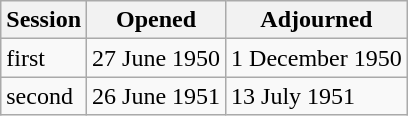<table class="wikitable">
<tr>
<th>Session</th>
<th>Opened</th>
<th>Adjourned</th>
</tr>
<tr>
<td>first</td>
<td>27 June 1950</td>
<td>1 December 1950</td>
</tr>
<tr>
<td>second</td>
<td>26 June 1951</td>
<td>13 July 1951</td>
</tr>
</table>
